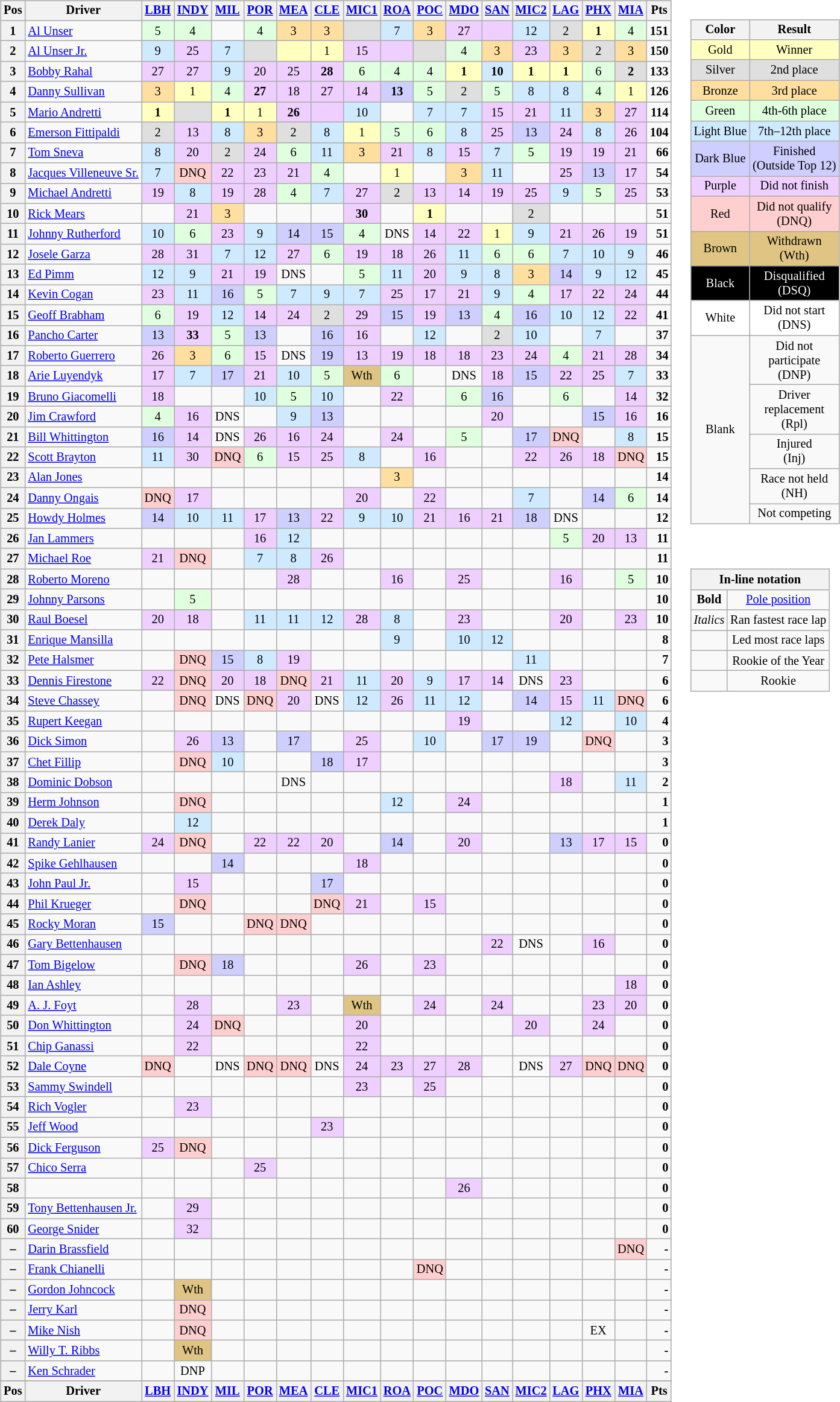<table>
<tr>
<td><br><table class="wikitable" style="font-size: 85%; text-align:center;">
<tr valign="top">
<th valign="middle">Pos</th>
<th valign="middle">Driver</th>
<th width="27"><a href='#'>LBH</a> </th>
<th width="27"><a href='#'>INDY</a> </th>
<th width="27"><a href='#'>MIL</a> </th>
<th width="27"><a href='#'>POR</a> </th>
<th width="27"><a href='#'>MEA</a> </th>
<th width="27"><a href='#'>CLE</a> </th>
<th width="27"><a href='#'>MIC1</a> </th>
<th width="27"><a href='#'>ROA</a> </th>
<th width="27"><a href='#'>POC</a> </th>
<th width="27"><a href='#'>MDO</a> </th>
<th width="27"><a href='#'>SAN</a> </th>
<th width="27"><a href='#'>MIC2</a> </th>
<th width="27"><a href='#'>LAG</a> </th>
<th width="27"><a href='#'>PHX</a> </th>
<th width="27"><a href='#'>MIA</a> </th>
<th valign="middle">Pts</th>
</tr>
<tr>
<th>1</th>
<td style="text-align:left;"> <a href='#'>Al Unser</a></td>
<td style="background:#dfffdf;">5</td>
<td style="background:#dfffdf;">4</td>
<td></td>
<td style="background:#dfffdf;">4</td>
<td style="background:#ffdf9f;">3</td>
<td style="background:#ffdf9f;">3</td>
<td style="background:#dfdfdf;"></td>
<td style="background:#CFEAFF;">7</td>
<td style="background:#ffdf9f;">3</td>
<td style="background:#efcfff;">27</td>
<td style="background:#efcfff;"></td>
<td style="background:#CFEAFF;">12</td>
<td style="background:#dfdfdf;">2</td>
<td style="background:#ffffbf;"><strong>1</strong></td>
<td style="background:#dfffdf;">4</td>
<td align="right"><strong>151</strong></td>
</tr>
<tr>
<th>2</th>
<td style="text-align:left;"> <a href='#'>Al Unser Jr.</a></td>
<td style="background:#CFEAFF;">9</td>
<td style="background:#efcfff;">25</td>
<td style="background:#CFEAFF;">7</td>
<td style="background:#dfdfdf;"></td>
<td style="background:#ffffbf;"></td>
<td style="background:#ffffbf;">1</td>
<td style="background:#efcfff;">15</td>
<td style="background:#efcfff;"></td>
<td style="background:#dfdfdf;"></td>
<td style="background:#dfffdf;">4</td>
<td style="background:#ffdf9f;">3</td>
<td style="background:#efcfff;">23</td>
<td style="background:#ffdf9f;">3</td>
<td style="background:#dfdfdf;">2</td>
<td style="background:#ffdf9f;">3</td>
<td align="right"><strong>150</strong></td>
</tr>
<tr>
<th>3</th>
<td style="text-align:left;"> <a href='#'>Bobby Rahal</a></td>
<td style="background:#efcfff;">27</td>
<td style="background:#efcfff;">27</td>
<td style="background:#CFEAFF;">9</td>
<td style="background:#efcfff;">20</td>
<td style="background:#efcfff;">25</td>
<td style="background:#efcfff;"><strong>28</strong></td>
<td style="background:#DFFFDF;">6</td>
<td style="background:#dfffdf;">4</td>
<td style="background:#dfffdf;">4</td>
<td style="background:#ffffbf;"><strong>1</strong></td>
<td style="background:#CFEAFF;"><strong>10</strong></td>
<td style="background:#ffffbf;"><strong>1</strong></td>
<td style="background:#ffffbf;"><strong>1</strong></td>
<td style="background:#DFFFDF;">6</td>
<td style="background:#dfdfdf;"><strong>2</strong></td>
<td align="right"><strong>133</strong></td>
</tr>
<tr>
<th>4</th>
<td style="text-align:left;"> <a href='#'>Danny Sullivan</a></td>
<td style="background:#ffdf9f;">3</td>
<td style="background:#ffffbf;">1</td>
<td style="background:#dfffdf;">4</td>
<td style="background:#efcfff;"><strong>27</strong></td>
<td style="background:#efcfff;">18</td>
<td style="background:#efcfff;">27</td>
<td style="background:#efcfff;">14</td>
<td style="background:#cfcfff;"><strong>13</strong></td>
<td style="background:#dfffdf;">5</td>
<td style="background:#dfdfdf;">2</td>
<td style="background:#dfffdf;">5</td>
<td style="background:#cfeaff;">8</td>
<td style="background:#cfeaff;">8</td>
<td style="background:#dfffdf;">4</td>
<td style="background:#ffffbf;">1</td>
<td align="right"><strong>126</strong></td>
</tr>
<tr>
<th>5</th>
<td style="text-align:left;"> <a href='#'>Mario Andretti</a></td>
<td style="background:#ffffbf;"><strong>1</strong></td>
<td style="background:#dfdfdf;"></td>
<td style="background:#ffffbf;"><strong>1</strong></td>
<td style="background:#ffffbf;">1</td>
<td style="background:#efcfff;"><strong>26</strong></td>
<td style="background:#efcfff;"></td>
<td style="background:#cfeaff;">10</td>
<td></td>
<td style="background:#cfeaff;">7</td>
<td style="background:#cfeaff;">7</td>
<td style="background:#efcfff;">15</td>
<td style="background:#efcfff;">21</td>
<td style="background:#cfeaff;">11</td>
<td style="background:#ffdf9f;">3</td>
<td style="background:#efcfff;">27</td>
<td align="right"><strong>114</strong></td>
</tr>
<tr>
<th>6</th>
<td style="text-align:left;"> <a href='#'>Emerson Fittipaldi</a></td>
<td style="background:#dfdfdf;">2</td>
<td style="background:#efcfff;">13</td>
<td style="background:#cfeaff;">8</td>
<td style="background:#ffdf9f;">3</td>
<td style="background:#dfdfdf;">2</td>
<td style="background:#cfeaff;">8</td>
<td style="background:#ffffbf;">1</td>
<td style="background:#dfffdf;">5</td>
<td style="background:#DFFFDF;">6</td>
<td style="background:#cfeaff;">8</td>
<td style="background:#efcfff;">25</td>
<td style="background:#cfcfff;">13</td>
<td style="background:#efcfff;">24</td>
<td style="background:#cfeaff;">8</td>
<td style="background:#efcfff;">26</td>
<td align="right"><strong>104</strong></td>
</tr>
<tr>
<th>7</th>
<td style="text-align:left;"> <a href='#'>Tom Sneva</a></td>
<td style="background:#cfeaff;">8</td>
<td style="background:#efcfff;">20</td>
<td style="background:#dfdfdf;">2</td>
<td style="background:#efcfff;">24</td>
<td style="background:#DFFFDF;">6</td>
<td style="background:#CFEAFF;">11</td>
<td style="background:#ffdf9f;">3</td>
<td style="background:#efcfff;">21</td>
<td style="background:#cfeaff;">8</td>
<td style="background:#efcfff;">15</td>
<td style="background:#cfeaff;">7</td>
<td style="background:#dfffdf;">5</td>
<td style="background:#efcfff;">19</td>
<td style="background:#efcfff;">19</td>
<td style="background:#efcfff;">21</td>
<td align="right"><strong>66</strong></td>
</tr>
<tr>
<th>8</th>
<td style="text-align:left;"> <a href='#'>Jacques Villeneuve Sr.</a></td>
<td style="background:#cfeaff;">7</td>
<td style="background:#ffcfcf;">DNQ</td>
<td style="background:#efcfff;">22</td>
<td style="background:#efcfff;">23</td>
<td style="background:#efcfff;">21</td>
<td style="background:#dfffdf;">4</td>
<td></td>
<td style="background:#ffffbf;">1</td>
<td></td>
<td style="background:#ffdf9f;">3</td>
<td style="background:#CFEAFF;">11</td>
<td></td>
<td style="background:#efcfff;">25</td>
<td style="background:#cfcfff;">13</td>
<td style="background:#efcfff;">17</td>
<td align="right"><strong>54</strong></td>
</tr>
<tr>
<th>9</th>
<td style="text-align:left;"> <a href='#'>Michael Andretti</a></td>
<td style="background:#efcfff;">19</td>
<td style="background:#cfeaff;">8</td>
<td style="background:#efcfff;">19</td>
<td style="background:#efcfff;">28</td>
<td style="background:#dfffdf;">4</td>
<td style="background:#cfeaff;">7</td>
<td style="background:#efcfff;">27</td>
<td style="background:#dfdfdf;">2</td>
<td style="background:#efcfff;">13</td>
<td style="background:#efcfff;">14</td>
<td style="background:#efcfff;">19</td>
<td style="background:#efcfff;">25</td>
<td style="background:#cfeaff;">9</td>
<td style="background:#dfffdf;">5</td>
<td style="background:#efcfff;">25</td>
<td align="right"><strong>53</strong></td>
</tr>
<tr>
<th>10</th>
<td style="text-align:left;"> <a href='#'>Rick Mears</a></td>
<td></td>
<td style="background:#efcfff;">21</td>
<td style="background:#ffdf9f;">3</td>
<td></td>
<td></td>
<td></td>
<td style="background:#efcfff;"><strong>30</strong></td>
<td></td>
<td style="background:#ffffbf;"><strong>1</strong></td>
<td></td>
<td></td>
<td style="background:#dfdfdf;">2</td>
<td></td>
<td></td>
<td></td>
<td align="right"><strong>51</strong></td>
</tr>
<tr>
<th>11</th>
<td style="text-align:left;"> <a href='#'>Johnny Rutherford</a></td>
<td style="background:#cfeaff;">10</td>
<td style="background:#DFFFDF;">6</td>
<td style="background:#efcfff;">23</td>
<td style="background:#cfeaff;">9</td>
<td style="background:#cfcfff;">14</td>
<td style="background:#cfcfff;">15</td>
<td style="background:#dfffdf;">4</td>
<td>DNS</td>
<td style="background:#efcfff;">14</td>
<td style="background:#efcfff;">22</td>
<td style="background:#ffffbf;">1</td>
<td style="background:#cfeaff;">9</td>
<td style="background:#efcfff;">21</td>
<td style="background:#efcfff;">26</td>
<td style="background:#efcfff;">19</td>
<td align="right"><strong>51</strong></td>
</tr>
<tr>
<th>12</th>
<td style="text-align:left;"> <a href='#'>Josele Garza</a></td>
<td style="background:#efcfff;">28</td>
<td style="background:#efcfff;">31</td>
<td style="background:#cfeaff;">7</td>
<td style="background:#CFEAFF;">12</td>
<td style="background:#efcfff;">27</td>
<td style="background:#DFFFDF;">6</td>
<td style="background:#efcfff;">19</td>
<td style="background:#efcfff;">18</td>
<td style="background:#efcfff;">26</td>
<td style="background:#CFEAFF;">11</td>
<td style="background:#DFFFDF;">6</td>
<td style="background:#DFFFDF;">6</td>
<td style="background:#cfeaff;">7</td>
<td style="background:#cfeaff;">10</td>
<td style="background:#cfeaff;">9</td>
<td align="right"><strong>46</strong></td>
</tr>
<tr>
<th>13</th>
<td style="text-align:left;"> <a href='#'>Ed Pimm</a></td>
<td style="background:#CFEAFF;">12</td>
<td style="background:#cfeaff;">9</td>
<td style="background:#efcfff;">21</td>
<td style="background:#efcfff;">19</td>
<td>DNS</td>
<td></td>
<td style="background:#dfffdf;">5</td>
<td style="background:#CFEAFF;">11</td>
<td style="background:#efcfff;">20</td>
<td style="background:#cfeaff;">9</td>
<td style="background:#cfeaff;">8</td>
<td style="background:#ffdf9f;">3</td>
<td style="background:#cfcfff;">14</td>
<td style="background:#cfeaff;">9</td>
<td style="background:#CFEAFF;">12</td>
<td align="right"><strong>45</strong></td>
</tr>
<tr>
<th>14</th>
<td style="text-align:left;"> <a href='#'>Kevin Cogan</a></td>
<td style="background:#efcfff;">23</td>
<td style="background:#CFEAFF;">11</td>
<td style="background:#cfcfff;">16</td>
<td style="background:#dfffdf;">5</td>
<td style="background:#cfeaff;">7</td>
<td style="background:#cfeaff;">9</td>
<td style="background:#cfeaff;">7</td>
<td style="background:#efcfff;">25</td>
<td style="background:#efcfff;">17</td>
<td style="background:#efcfff;">21</td>
<td style="background:#cfeaff;">9</td>
<td style="background:#dfffdf;">4</td>
<td style="background:#efcfff;">17</td>
<td style="background:#efcfff;">22</td>
<td style="background:#efcfff;">24</td>
<td align="right"><strong>44</strong></td>
</tr>
<tr>
<th>15</th>
<td style="text-align:left;"> <a href='#'>Geoff Brabham</a></td>
<td style="background:#DFFFDF;">6</td>
<td style="background:#efcfff;">19</td>
<td style="background:#CFEAFF;">12</td>
<td style="background:#efcfff;">14</td>
<td style="background:#efcfff;">24</td>
<td style="background:#dfdfdf;">2</td>
<td style="background:#efcfff;">29</td>
<td style="background:#cfcfff;">15</td>
<td style="background:#efcfff;">19</td>
<td style="background:#cfcfff;">13</td>
<td style="background:#dfffdf;">4</td>
<td style="background:#cfcfff;">16</td>
<td style="background:#cfeaff;">10</td>
<td style="background:#CFEAFF;">12</td>
<td style="background:#efcfff;">22</td>
<td align="right"><strong>41</strong></td>
</tr>
<tr>
<th>16</th>
<td style="text-align:left;"> <a href='#'>Pancho Carter</a></td>
<td style="background:#cfcfff;">13</td>
<td style="background:#efcfff;"><strong>33</strong></td>
<td style="background:#dfffdf;">5</td>
<td style="background:#cfcfff;">13</td>
<td></td>
<td style="background:#cfcfff;">16</td>
<td style="background:#efcfff;">16</td>
<td></td>
<td style="background:#CFEAFF;">12</td>
<td></td>
<td style="background:#dfdfdf;">2</td>
<td style="background:#cfeaff;">10</td>
<td></td>
<td style="background:#cfeaff;">7</td>
<td></td>
<td align="right"><strong>37</strong></td>
</tr>
<tr>
<th>17</th>
<td style="text-align:left;"> <a href='#'>Roberto Guerrero</a></td>
<td style="background:#efcfff;">26</td>
<td style="background:#ffdf9f;">3</td>
<td style="background:#DFFFDF;">6</td>
<td style="background:#efcfff;">15</td>
<td>DNS</td>
<td style="background:#cfcfff;">19</td>
<td style="background:#efcfff;">13</td>
<td style="background:#efcfff;">19</td>
<td style="background:#efcfff;">18</td>
<td style="background:#efcfff;">18</td>
<td style="background:#efcfff;">23</td>
<td style="background:#efcfff;">24</td>
<td style="background:#dfffdf;">4</td>
<td style="background:#efcfff;">21</td>
<td style="background:#efcfff;">28</td>
<td align="right"><strong>34</strong></td>
</tr>
<tr>
<th>18</th>
<td style="text-align:left;"> <a href='#'>Arie Luyendyk</a> </td>
<td style="background:#efcfff;">17</td>
<td style="background:#cfeaff;">7</td>
<td style="background:#cfcfff;">17</td>
<td style="background:#efcfff;">21</td>
<td style="background:#cfeaff;">10</td>
<td style="background:#dfffdf;">5</td>
<td style="background:#dfc484;">Wth</td>
<td style="background:#DFFFDF;">6</td>
<td></td>
<td>DNS</td>
<td style="background:#efcfff;">18</td>
<td style="background:#cfcfff;">15</td>
<td style="background:#efcfff;">22</td>
<td style="background:#efcfff;">25</td>
<td style="background:#cfeaff;">7</td>
<td align="right"><strong>33</strong></td>
</tr>
<tr>
<th>19</th>
<td style="text-align:left;"> <a href='#'>Bruno Giacomelli</a> </td>
<td style="background:#efcfff;">18</td>
<td></td>
<td></td>
<td style="background:#cfeaff;">10</td>
<td style="background:#dfffdf;">5</td>
<td style="background:#cfeaff;">10</td>
<td></td>
<td style="background:#efcfff;">22</td>
<td></td>
<td style="background:#DFFFDF;">6</td>
<td style="background:#cfcfff;">16</td>
<td></td>
<td style="background:#DFFFDF;">6</td>
<td></td>
<td style="background:#efcfff;">14</td>
<td align="right"><strong>32</strong></td>
</tr>
<tr>
<th>20</th>
<td style="text-align:left;"> <a href='#'>Jim Crawford</a></td>
<td style="background:#dfffdf;">4</td>
<td style="background:#efcfff;">16</td>
<td>DNS</td>
<td></td>
<td style="background:#cfeaff;">9</td>
<td style="background:#cfcfff;">13</td>
<td></td>
<td></td>
<td></td>
<td></td>
<td style="background:#efcfff;">20</td>
<td></td>
<td></td>
<td style="background:#cfcfff;">15</td>
<td style="background:#efcfff;">16</td>
<td align="right"><strong>16</strong></td>
</tr>
<tr>
<th>21</th>
<td style="text-align:left;"> <a href='#'>Bill Whittington</a></td>
<td style="background:#cfcfff;">16</td>
<td style="background:#efcfff;">14</td>
<td>DNS</td>
<td style="background:#efcfff;">26</td>
<td style="background:#efcfff;">16</td>
<td style="background:#efcfff;">24</td>
<td></td>
<td style="background:#efcfff;">24</td>
<td></td>
<td style="background:#dfffdf;">5</td>
<td></td>
<td style="background:#cfcfff;">17</td>
<td style="background:#ffcfcf;">DNQ</td>
<td></td>
<td style="background:#cfeaff;">8</td>
<td align="right"><strong>15</strong></td>
</tr>
<tr>
<th>22</th>
<td style="text-align:left;"> <a href='#'>Scott Brayton</a></td>
<td style="background:#CFEAFF;">11</td>
<td style="background:#efcfff;">30</td>
<td style="background:#ffcfcf;">DNQ</td>
<td style="background:#DFFFDF;">6</td>
<td style="background:#efcfff;">15</td>
<td style="background:#efcfff;">25</td>
<td style="background:#cfeaff;">8</td>
<td></td>
<td style="background:#efcfff;">16</td>
<td></td>
<td></td>
<td style="background:#efcfff;">22</td>
<td style="background:#efcfff;">26</td>
<td style="background:#efcfff;">18</td>
<td style="background:#ffcfcf;">DNQ</td>
<td align="right"><strong>15</strong></td>
</tr>
<tr>
<th>23</th>
<td style="text-align:left;"> <a href='#'>Alan Jones</a></td>
<td></td>
<td></td>
<td></td>
<td></td>
<td></td>
<td></td>
<td></td>
<td style="background:#ffdf9f;">3</td>
<td></td>
<td></td>
<td></td>
<td></td>
<td></td>
<td></td>
<td></td>
<td align="right"><strong>14</strong></td>
</tr>
<tr>
<th>24</th>
<td style="text-align:left;"> <a href='#'>Danny Ongais</a></td>
<td style="background:#ffcfcf;">DNQ</td>
<td style="background:#efcfff;">17</td>
<td></td>
<td></td>
<td></td>
<td></td>
<td style="background:#efcfff;">20</td>
<td></td>
<td style="background:#efcfff;">22</td>
<td></td>
<td></td>
<td style="background:#cfeaff;">7</td>
<td></td>
<td style="background:#cfcfff;">14</td>
<td style="background:#DFFFDF;">6</td>
<td align="right"><strong>14</strong></td>
</tr>
<tr>
<th>25</th>
<td style="text-align:left;"> <a href='#'>Howdy Holmes</a></td>
<td style="background:#cfcfff;">14</td>
<td style="background:#cfeaff;">10</td>
<td style="background:#CFEAFF;">11</td>
<td style="background:#efcfff;">17</td>
<td style="background:#cfcfff;">13</td>
<td style="background:#efcfff;">22</td>
<td style="background:#cfeaff;">9</td>
<td style="background:#cfeaff;">10</td>
<td style="background:#efcfff;">21</td>
<td style="background:#efcfff;">16</td>
<td style="background:#efcfff;">21</td>
<td style="background:#cfcfff;">18</td>
<td>DNS</td>
<td></td>
<td></td>
<td align="right"><strong>12</strong></td>
</tr>
<tr>
<th>26</th>
<td style="text-align:left;"> <a href='#'>Jan Lammers</a></td>
<td></td>
<td></td>
<td></td>
<td style="background:#efcfff;">16</td>
<td style="background:#CFEAFF;">12</td>
<td></td>
<td></td>
<td></td>
<td></td>
<td></td>
<td></td>
<td></td>
<td style="background:#dfffdf;">5</td>
<td style="background:#efcfff;">20</td>
<td style="background:#efcfff;">13</td>
<td align="right"><strong>11</strong></td>
</tr>
<tr>
<th>27</th>
<td style="text-align:left;"> <a href='#'>Michael Roe</a> </td>
<td style="background:#efcfff;">21</td>
<td style="background:#ffcfcf;">DNQ</td>
<td></td>
<td style="background:#cfeaff;">7</td>
<td style="background:#cfeaff;">8</td>
<td style="background:#efcfff;">26</td>
<td></td>
<td></td>
<td></td>
<td></td>
<td></td>
<td></td>
<td></td>
<td></td>
<td></td>
<td align="right"><strong>11</strong></td>
</tr>
<tr>
<th>28</th>
<td style="text-align:left;"> <a href='#'>Roberto Moreno</a> </td>
<td></td>
<td></td>
<td></td>
<td></td>
<td style="background:#efcfff;">28</td>
<td></td>
<td></td>
<td style="background:#efcfff;">16</td>
<td></td>
<td style="background:#efcfff;">25</td>
<td></td>
<td></td>
<td style="background:#efcfff;">16</td>
<td></td>
<td style="background:#dfffdf;">5</td>
<td align="right"><strong>10</strong></td>
</tr>
<tr>
<th>29</th>
<td style="text-align:left;"> <a href='#'>Johnny Parsons</a></td>
<td></td>
<td style="background:#dfffdf;">5</td>
<td></td>
<td></td>
<td></td>
<td></td>
<td></td>
<td></td>
<td></td>
<td></td>
<td></td>
<td></td>
<td></td>
<td></td>
<td></td>
<td align="right"><strong>10</strong></td>
</tr>
<tr>
<th>30</th>
<td style="text-align:left;"> <a href='#'>Raul Boesel</a> </td>
<td style="background:#efcfff;">20</td>
<td style="background:#efcfff;">18</td>
<td></td>
<td style="background:#CFEAFF;">11</td>
<td style="background:#CFEAFF;">11</td>
<td style="background:#CFEAFF;">12</td>
<td style="background:#efcfff;">28</td>
<td style="background:#cfeaff;">8</td>
<td></td>
<td style="background:#efcfff;">23</td>
<td></td>
<td></td>
<td style="background:#efcfff;">20</td>
<td></td>
<td style="background:#efcfff;">23</td>
<td align="right"><strong>10</strong></td>
</tr>
<tr>
<th>31</th>
<td style="text-align:left;"> <a href='#'>Enrique Mansilla</a></td>
<td></td>
<td></td>
<td></td>
<td></td>
<td></td>
<td></td>
<td></td>
<td style="background:#cfeaff;">9</td>
<td></td>
<td style="background:#cfeaff;">10</td>
<td style="background:#CFEAFF;">12</td>
<td></td>
<td></td>
<td></td>
<td></td>
<td align="right"><strong>8</strong></td>
</tr>
<tr>
<th>32</th>
<td style="text-align:left;"> <a href='#'>Pete Halsmer</a></td>
<td></td>
<td style="background:#ffcfcf;">DNQ</td>
<td style="background:#cfcfff;">15</td>
<td style="background:#cfeaff;">8</td>
<td style="background:#efcfff;">19</td>
<td></td>
<td></td>
<td></td>
<td></td>
<td></td>
<td></td>
<td style="background:#CFEAFF;">11</td>
<td></td>
<td></td>
<td></td>
<td align="right"><strong>7</strong></td>
</tr>
<tr>
<th>33</th>
<td style="text-align:left;"> <a href='#'>Dennis Firestone</a></td>
<td style="background:#efcfff;">22</td>
<td style="background:#ffcfcf;">DNQ</td>
<td style="background:#efcfff;">20</td>
<td style="background:#efcfff;">18</td>
<td style="background:#ffcfcf;">DNQ</td>
<td style="background:#efcfff;">21</td>
<td style="background:#CFEAFF;">11</td>
<td style="background:#efcfff;">20</td>
<td style="background:#cfeaff;">9</td>
<td style="background:#efcfff;">17</td>
<td style="background:#efcfff;">14</td>
<td>DNS</td>
<td style="background:#efcfff;">23</td>
<td></td>
<td></td>
<td align="right"><strong>6</strong></td>
</tr>
<tr>
<th>34</th>
<td style="text-align:left;"> <a href='#'>Steve Chassey</a></td>
<td></td>
<td style="background:#ffcfcf;">DNQ</td>
<td>DNS</td>
<td style="background:#ffcfcf;">DNQ</td>
<td style="background:#efcfff;">20</td>
<td>DNS</td>
<td style="background:#CFEAFF;">12</td>
<td style="background:#efcfff;">26</td>
<td style="background:#CFEAFF;">11</td>
<td style="background:#CFEAFF;">12</td>
<td></td>
<td style="background:#cfcfff;">14</td>
<td style="background:#efcfff;">15</td>
<td style="background:#CFEAFF;">11</td>
<td style="background:#ffcfcf;">DNQ</td>
<td align="right"><strong>6</strong></td>
</tr>
<tr>
<th>35</th>
<td style="text-align:left;"> <a href='#'>Rupert Keegan</a> </td>
<td></td>
<td></td>
<td></td>
<td></td>
<td></td>
<td></td>
<td></td>
<td></td>
<td></td>
<td style="background:#efcfff;">19</td>
<td></td>
<td></td>
<td style="background:#CFEAFF;">12</td>
<td></td>
<td style="background:#cfeaff;">10</td>
<td align="right"><strong>4</strong></td>
</tr>
<tr>
<th>36</th>
<td style="text-align:left;"> <a href='#'>Dick Simon</a></td>
<td></td>
<td style="background:#efcfff;">26</td>
<td style="background:#cfcfff;">13</td>
<td></td>
<td style="background:#cfcfff;">17</td>
<td></td>
<td style="background:#efcfff;">25</td>
<td></td>
<td style="background:#cfeaff;">10</td>
<td></td>
<td style="background:#cfcfff;">17</td>
<td style="background:#cfcfff;">19</td>
<td></td>
<td style="background:#ffcfcf;">DNQ</td>
<td></td>
<td align="right"><strong>3</strong></td>
</tr>
<tr>
<th>37</th>
<td style="text-align:left;"> <a href='#'>Chet Fillip</a></td>
<td></td>
<td style="background:#ffcfcf;">DNQ</td>
<td style="background:#cfeaff;">10</td>
<td></td>
<td></td>
<td style="background:#cfcfff;">18</td>
<td style="background:#efcfff;">17</td>
<td></td>
<td></td>
<td></td>
<td></td>
<td></td>
<td></td>
<td></td>
<td></td>
<td align="right"><strong>3</strong></td>
</tr>
<tr>
<th>38</th>
<td style="text-align:left;"> <a href='#'>Dominic Dobson</a></td>
<td></td>
<td></td>
<td></td>
<td></td>
<td>DNS</td>
<td></td>
<td></td>
<td></td>
<td></td>
<td></td>
<td></td>
<td></td>
<td style="background:#efcfff;">18</td>
<td></td>
<td style="background:#CFEAFF;">11</td>
<td align="right"><strong>2</strong></td>
</tr>
<tr>
<th>39</th>
<td style="text-align:left;"> <a href='#'>Herm Johnson</a></td>
<td></td>
<td style="background:#ffcfcf;">DNQ</td>
<td></td>
<td></td>
<td></td>
<td></td>
<td></td>
<td style="background:#CFEAFF;">12</td>
<td></td>
<td style="background:#efcfff;">24</td>
<td></td>
<td></td>
<td></td>
<td></td>
<td></td>
<td align="right"><strong>1</strong></td>
</tr>
<tr>
<th>40</th>
<td style="text-align:left;"> <a href='#'>Derek Daly</a></td>
<td></td>
<td style="background:#CFEAFF;">12</td>
<td></td>
<td></td>
<td></td>
<td></td>
<td></td>
<td></td>
<td></td>
<td></td>
<td></td>
<td></td>
<td></td>
<td></td>
<td></td>
<td align="right"><strong>1</strong></td>
</tr>
<tr>
<th>41</th>
<td style="text-align:left;"> <a href='#'>Randy Lanier</a></td>
<td style="background:#efcfff;">24</td>
<td style="background:#ffcfcf;">DNQ</td>
<td></td>
<td style="background:#efcfff;">22</td>
<td style="background:#efcfff;">22</td>
<td style="background:#efcfff;">20</td>
<td></td>
<td style="background:#cfcfff;">14</td>
<td></td>
<td style="background:#efcfff;">20</td>
<td></td>
<td></td>
<td style="background:#cfcfff;">13</td>
<td style="background:#efcfff;">17</td>
<td style="background:#efcfff;">15</td>
<td align="right"><strong>0</strong></td>
</tr>
<tr>
<th>42</th>
<td style="text-align:left;"> <a href='#'>Spike Gehlhausen</a></td>
<td></td>
<td></td>
<td style="background:#cfcfff;">14</td>
<td></td>
<td></td>
<td></td>
<td style="background:#efcfff;">18</td>
<td></td>
<td></td>
<td></td>
<td></td>
<td></td>
<td></td>
<td></td>
<td></td>
<td align="right"><strong>0</strong></td>
</tr>
<tr>
<th>43</th>
<td style="text-align:left;"> <a href='#'>John Paul Jr.</a></td>
<td></td>
<td style="background:#efcfff;">15</td>
<td></td>
<td></td>
<td></td>
<td style="background:#cfcfff;">17</td>
<td></td>
<td></td>
<td></td>
<td></td>
<td></td>
<td></td>
<td></td>
<td></td>
<td></td>
<td align="right"><strong>0</strong></td>
</tr>
<tr>
<th>44</th>
<td style="text-align:left;"> <a href='#'>Phil Krueger</a></td>
<td></td>
<td style="background:#ffcfcf;">DNQ</td>
<td></td>
<td></td>
<td></td>
<td style="background:#ffcfcf;">DNQ</td>
<td style="background:#efcfff;">21</td>
<td></td>
<td style="background:#efcfff;">15</td>
<td></td>
<td></td>
<td></td>
<td></td>
<td></td>
<td></td>
<td align="right"><strong>0</strong></td>
</tr>
<tr>
<th>45</th>
<td style="text-align:left;"> <a href='#'>Rocky Moran</a> </td>
<td style="background:#cfcfff;">15</td>
<td></td>
<td></td>
<td style="background:#ffcfcf;">DNQ</td>
<td style="background:#ffcfcf;">DNQ</td>
<td></td>
<td></td>
<td></td>
<td></td>
<td></td>
<td></td>
<td></td>
<td></td>
<td></td>
<td></td>
<td align="right"><strong>0</strong></td>
</tr>
<tr>
<th>46</th>
<td style="text-align:left;"> <a href='#'>Gary Bettenhausen</a></td>
<td></td>
<td></td>
<td></td>
<td></td>
<td></td>
<td></td>
<td></td>
<td></td>
<td></td>
<td></td>
<td style="background:#efcfff;">22</td>
<td>DNS</td>
<td></td>
<td style="background:#efcfff;">16</td>
<td></td>
<td align="right"><strong>0</strong></td>
</tr>
<tr>
<th>47</th>
<td style="text-align:left;"> <a href='#'>Tom Bigelow</a></td>
<td></td>
<td style="background:#ffcfcf;">DNQ</td>
<td style="background:#cfcfff;">18</td>
<td></td>
<td></td>
<td></td>
<td style="background:#efcfff;">26</td>
<td></td>
<td style="background:#efcfff;">23</td>
<td></td>
<td></td>
<td></td>
<td></td>
<td></td>
<td></td>
<td align="right"><strong>0</strong></td>
</tr>
<tr>
<th>48</th>
<td style="text-align:left;"> <a href='#'>Ian Ashley</a></td>
<td></td>
<td></td>
<td></td>
<td></td>
<td></td>
<td></td>
<td></td>
<td></td>
<td></td>
<td></td>
<td></td>
<td></td>
<td></td>
<td></td>
<td style="background:#efcfff;">18</td>
<td align="right"><strong>0</strong></td>
</tr>
<tr>
<th>49</th>
<td style="text-align:left;"> <a href='#'>A. J. Foyt</a></td>
<td></td>
<td style="background:#efcfff;">28</td>
<td></td>
<td></td>
<td style="background:#efcfff;">23</td>
<td></td>
<td style="background:#dfc484;">Wth</td>
<td></td>
<td style="background:#efcfff;">24</td>
<td></td>
<td style="background:#efcfff;">24</td>
<td></td>
<td></td>
<td style="background:#efcfff;">23</td>
<td style="background:#efcfff;">20</td>
<td align="right"><strong>0</strong></td>
</tr>
<tr>
<th>50</th>
<td style="text-align:left;"> <a href='#'>Don Whittington</a></td>
<td></td>
<td style="background:#efcfff;">24</td>
<td style="background:#ffcfcf;">DNQ</td>
<td></td>
<td></td>
<td></td>
<td style="background:#efcfff;">20</td>
<td></td>
<td></td>
<td></td>
<td></td>
<td style="background:#efcfff;">20</td>
<td></td>
<td style="background:#efcfff;">24</td>
<td></td>
<td align="right"><strong>0</strong></td>
</tr>
<tr>
<th>51</th>
<td style="text-align:left;"> <a href='#'>Chip Ganassi</a></td>
<td></td>
<td style="background:#efcfff;">22</td>
<td></td>
<td></td>
<td></td>
<td></td>
<td style="background:#efcfff;">22</td>
<td></td>
<td></td>
<td></td>
<td></td>
<td></td>
<td></td>
<td></td>
<td></td>
<td align="right"><strong>0</strong></td>
</tr>
<tr>
<th>52</th>
<td style="text-align:left;"> <a href='#'>Dale Coyne</a></td>
<td style="background:#ffcfcf;">DNQ</td>
<td></td>
<td>DNS</td>
<td style="background:#ffcfcf;">DNQ</td>
<td style="background:#ffcfcf;">DNQ</td>
<td>DNS</td>
<td style="background:#efcfff;">24</td>
<td style="background:#efcfff;">23</td>
<td style="background:#efcfff;">27</td>
<td style="background:#efcfff;">28</td>
<td></td>
<td>DNS</td>
<td style="background:#efcfff;">27</td>
<td style="background:#ffcfcf;">DNQ</td>
<td style="background:#ffcfcf;">DNQ</td>
<td align="right"><strong>0</strong></td>
</tr>
<tr>
<th>53</th>
<td style="text-align:left;"> <a href='#'>Sammy Swindell</a></td>
<td></td>
<td></td>
<td></td>
<td></td>
<td></td>
<td></td>
<td style="background:#efcfff;">23</td>
<td></td>
<td style="background:#efcfff;">25</td>
<td></td>
<td></td>
<td></td>
<td></td>
<td></td>
<td></td>
<td align="right"><strong>0</strong></td>
</tr>
<tr>
<th>54</th>
<td style="text-align:left;"> <a href='#'>Rich Vogler</a></td>
<td></td>
<td style="background:#efcfff;">23</td>
<td></td>
<td></td>
<td></td>
<td></td>
<td></td>
<td></td>
<td></td>
<td></td>
<td></td>
<td></td>
<td></td>
<td></td>
<td></td>
<td align="right"><strong>0</strong></td>
</tr>
<tr>
<th>55</th>
<td style="text-align:left;"> <a href='#'>Jeff Wood</a></td>
<td></td>
<td></td>
<td></td>
<td></td>
<td></td>
<td style="background:#efcfff;">23</td>
<td></td>
<td></td>
<td></td>
<td></td>
<td></td>
<td></td>
<td></td>
<td></td>
<td></td>
<td align="right"><strong>0</strong></td>
</tr>
<tr>
<th>56</th>
<td style="text-align:left;"> <a href='#'>Dick Ferguson</a></td>
<td style="background:#efcfff;">25</td>
<td style="background:#ffcfcf;">DNQ</td>
<td></td>
<td></td>
<td></td>
<td></td>
<td></td>
<td></td>
<td></td>
<td></td>
<td></td>
<td></td>
<td></td>
<td></td>
<td></td>
<td align="right"><strong>0</strong></td>
</tr>
<tr>
<th>57</th>
<td style="text-align:left;"> <a href='#'>Chico Serra</a></td>
<td></td>
<td></td>
<td></td>
<td style="background:#efcfff;">25</td>
<td></td>
<td></td>
<td></td>
<td></td>
<td></td>
<td></td>
<td></td>
<td></td>
<td></td>
<td></td>
<td></td>
<td align="right"><strong>0</strong></td>
</tr>
<tr>
<th>58</th>
<td></td>
<td></td>
<td></td>
<td></td>
<td></td>
<td></td>
<td></td>
<td></td>
<td></td>
<td></td>
<td style="background:#efcfff;">26</td>
<td></td>
<td></td>
<td></td>
<td></td>
<td></td>
<td align="right"><strong>0</strong></td>
</tr>
<tr>
<th>59</th>
<td style="text-align:left;"> <a href='#'>Tony Bettenhausen Jr.</a></td>
<td></td>
<td style="background:#efcfff;">29</td>
<td></td>
<td></td>
<td></td>
<td></td>
<td></td>
<td></td>
<td></td>
<td></td>
<td></td>
<td></td>
<td></td>
<td></td>
<td></td>
<td align="right"><strong>0</strong></td>
</tr>
<tr>
<th>60</th>
<td style="text-align:left;"> <a href='#'>George Snider</a></td>
<td></td>
<td style="background:#efcfff;">32</td>
<td></td>
<td></td>
<td></td>
<td></td>
<td></td>
<td></td>
<td></td>
<td></td>
<td></td>
<td></td>
<td></td>
<td></td>
<td></td>
<td align="right"><strong>0</strong></td>
</tr>
<tr>
<th>–</th>
<td style="text-align:left;"> <a href='#'>Darin Brassfield</a> </td>
<td></td>
<td></td>
<td></td>
<td></td>
<td></td>
<td></td>
<td></td>
<td></td>
<td></td>
<td></td>
<td></td>
<td></td>
<td></td>
<td></td>
<td style="background:#ffcfcf;">DNQ</td>
<td align="right"><strong>-</strong></td>
</tr>
<tr>
<th>–</th>
<td style="text-align:left;"> <a href='#'>Frank Chianelli</a> </td>
<td></td>
<td></td>
<td></td>
<td></td>
<td></td>
<td></td>
<td></td>
<td></td>
<td style="background:#ffcfcf;">DNQ</td>
<td></td>
<td></td>
<td></td>
<td></td>
<td></td>
<td></td>
<td align="right"><strong>-</strong></td>
</tr>
<tr>
<th>–</th>
<td style="text-align:left;"> <a href='#'>Gordon Johncock</a></td>
<td></td>
<td style="background:#dfc484;">Wth</td>
<td></td>
<td></td>
<td></td>
<td></td>
<td></td>
<td></td>
<td></td>
<td></td>
<td></td>
<td></td>
<td></td>
<td></td>
<td></td>
<td align="right"><strong>-</strong></td>
</tr>
<tr>
<th>–</th>
<td style="text-align:left;"> <a href='#'>Jerry Karl</a></td>
<td></td>
<td style="background:#ffcfcf;">DNQ</td>
<td></td>
<td></td>
<td></td>
<td></td>
<td></td>
<td></td>
<td></td>
<td></td>
<td></td>
<td></td>
<td></td>
<td></td>
<td></td>
<td align="right"><strong>-</strong></td>
</tr>
<tr>
<th>–</th>
<td style="text-align:left;"> <a href='#'>Mike Nish</a> </td>
<td></td>
<td style="background:#ffcfcf;">DNQ</td>
<td></td>
<td></td>
<td></td>
<td></td>
<td></td>
<td></td>
<td></td>
<td></td>
<td></td>
<td></td>
<td></td>
<td>EX</td>
<td></td>
<td align="right"><strong>-</strong></td>
</tr>
<tr>
<th>–</th>
<td style="text-align:left;"> <a href='#'>Willy T. Ribbs</a> </td>
<td></td>
<td style="background:#dfc484;">Wth</td>
<td></td>
<td></td>
<td></td>
<td></td>
<td></td>
<td></td>
<td></td>
<td></td>
<td></td>
<td></td>
<td></td>
<td></td>
<td></td>
<td align="right"><strong>-</strong></td>
</tr>
<tr>
<th>–</th>
<td style="text-align:left;"> <a href='#'>Ken Schrader</a></td>
<td></td>
<td>DNP</td>
<td></td>
<td></td>
<td></td>
<td></td>
<td></td>
<td></td>
<td></td>
<td></td>
<td></td>
<td></td>
<td></td>
<td></td>
<td></td>
<td align="right"><strong>-</strong></td>
</tr>
<tr>
</tr>
<tr style="background: #f9f9f9;" valign="top">
<th valign="middle">Pos</th>
<th valign="middle">Driver</th>
<th width="27"><a href='#'>LBH</a> </th>
<th width="27"><a href='#'>INDY</a> </th>
<th width="27"><a href='#'>MIL</a> </th>
<th width="27"><a href='#'>POR</a> </th>
<th width="27"><a href='#'>MEA</a> </th>
<th width="27"><a href='#'>CLE</a> </th>
<th width="27"><a href='#'>MIC1</a> </th>
<th width="27"><a href='#'>ROA</a> </th>
<th width="27"><a href='#'>POC</a> </th>
<th width="27"><a href='#'>MDO</a> </th>
<th width="27"><a href='#'>SAN</a> </th>
<th width="27"><a href='#'>MIC2</a> </th>
<th width="27"><a href='#'>LAG</a> </th>
<th width="27"><a href='#'>PHX</a> </th>
<th width="27"><a href='#'>MIA</a> </th>
<th valign="middle">Pts</th>
</tr>
</table>
</td>
<td valign="top"><br><table>
<tr>
<td><br><table style="margin-right:0; font-size:85%; text-align:center;" class="wikitable">
<tr>
<th>Color</th>
<th>Result</th>
</tr>
<tr style="background:#FFFFBF;">
<td>Gold</td>
<td>Winner</td>
</tr>
<tr style="background:#DFDFDF;">
<td>Silver</td>
<td>2nd place</td>
</tr>
<tr style="background:#FFDF9F;">
<td>Bronze</td>
<td>3rd place</td>
</tr>
<tr style="background:#DFFFDF;">
<td>Green</td>
<td>4th-6th place<br></td>
</tr>
<tr style="background:#CFEAFF;">
<td>Light Blue</td>
<td>7th–12th place<br></td>
</tr>
<tr style="background:#CFCFFF;">
<td>Dark Blue</td>
<td>Finished<br> (Outside Top 12)</td>
</tr>
<tr style="background:#EFCFFF;">
<td>Purple</td>
<td>Did not finish</td>
</tr>
<tr style="background:#FFCFCF;">
<td>Red</td>
<td>Did not qualify<br>(DNQ)</td>
</tr>
<tr style="background:#DFC484;">
<td>Brown</td>
<td>Withdrawn<br>(Wth)</td>
</tr>
<tr style="background:#000000; color:white">
<td>Black</td>
<td>Disqualified<br>(DSQ)</td>
</tr>
<tr style="background:#FFFFFF;">
<td>White</td>
<td>Did not start<br>(DNS)</td>
</tr>
<tr>
<td rowspan="5">Blank</td>
<td>Did not<br>participate<br>(DNP)</td>
</tr>
<tr>
<td>Driver<br>replacement<br>(Rpl)</td>
</tr>
<tr>
<td>Injured<br>(Inj)</td>
</tr>
<tr>
<td>Race not held<br>(NH)</td>
</tr>
<tr>
<td>Not competing<br></td>
</tr>
</table>
</td>
</tr>
<tr>
<td><br><table style="margin-right:0; font-size:85%; text-align:center;" class="wikitable">
<tr>
<th align=center colspan=2><strong>In-line notation</strong></th>
</tr>
<tr>
<td align=center><strong>Bold</strong></td>
<td align=center><a href='#'>Pole position</a></td>
</tr>
<tr>
<td align=center><em>Italics</em></td>
<td align=center>Ran fastest race lap</td>
</tr>
<tr>
<td align=center></td>
<td align=center>Led most race laps</td>
</tr>
<tr>
<td style="text-align:center"></td>
<td align=center>Rookie of the Year</td>
</tr>
<tr>
<td style="text-align:center"></td>
<td align=center>Rookie</td>
</tr>
</table>
</td>
</tr>
</table>
</td>
</tr>
</table>
